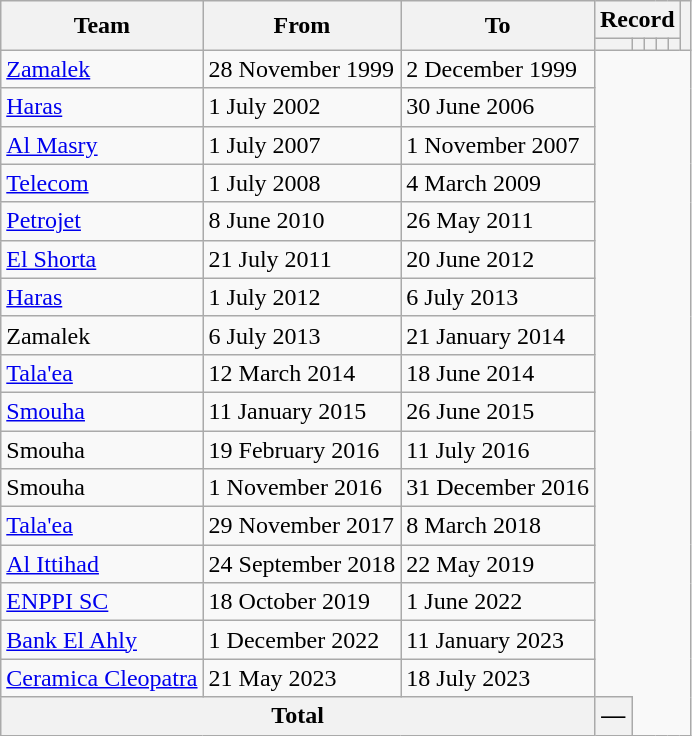<table class=wikitable style=text-align:center>
<tr>
<th rowspan=2>Team</th>
<th rowspan=2>From</th>
<th rowspan=2>To</th>
<th colspan=5>Record</th>
<th rowspan=2></th>
</tr>
<tr>
<th></th>
<th></th>
<th></th>
<th></th>
<th></th>
</tr>
<tr>
<td align=left><a href='#'>Zamalek</a></td>
<td align=left>28 November 1999</td>
<td align=left>2 December 1999<br></td>
</tr>
<tr>
<td align=left><a href='#'>Haras</a></td>
<td align=left>1 July 2002</td>
<td align=left>30 June 2006<br></td>
</tr>
<tr>
<td align=left><a href='#'>Al Masry</a></td>
<td align=left>1 July 2007</td>
<td align=left>1 November 2007<br></td>
</tr>
<tr>
<td align=left><a href='#'>Telecom</a></td>
<td align=left>1 July 2008</td>
<td align=left>4 March 2009<br></td>
</tr>
<tr>
<td align=left><a href='#'>Petrojet</a></td>
<td align=left>8 June 2010</td>
<td align=left>26 May 2011<br></td>
</tr>
<tr>
<td align=left><a href='#'>El Shorta</a></td>
<td align=left>21 July 2011</td>
<td align=left>20 June 2012<br></td>
</tr>
<tr>
<td align=left><a href='#'>Haras</a></td>
<td align=left>1 July 2012</td>
<td align=left>6 July 2013<br></td>
</tr>
<tr>
<td align=left>Zamalek</td>
<td align=left>6 July 2013</td>
<td align=left>21 January 2014<br></td>
</tr>
<tr>
<td align=left><a href='#'>Tala'ea</a></td>
<td align=left>12 March 2014</td>
<td align=left>18 June 2014<br></td>
</tr>
<tr>
<td align=left><a href='#'>Smouha</a></td>
<td align=left>11 January 2015</td>
<td align=left>26 June 2015<br></td>
</tr>
<tr>
<td align=left>Smouha</td>
<td align=left>19 February 2016</td>
<td align=left>11 July 2016<br></td>
</tr>
<tr>
<td align=left>Smouha</td>
<td align=left>1 November 2016</td>
<td align=left>31 December 2016<br></td>
</tr>
<tr>
<td align=left><a href='#'>Tala'ea</a></td>
<td align=left>29 November 2017</td>
<td align=left>8 March 2018<br></td>
</tr>
<tr>
<td align=left><a href='#'>Al Ittihad</a></td>
<td align=left>24 September 2018</td>
<td align=left>22 May 2019<br></td>
</tr>
<tr>
<td align=left><a href='#'>ENPPI SC</a></td>
<td align=left>18 October 2019</td>
<td align=left>1 June 2022<br></td>
</tr>
<tr>
<td align=left><a href='#'>Bank El Ahly</a></td>
<td align=left>1 December 2022</td>
<td align=left>11 January 2023<br></td>
</tr>
<tr>
<td align=left><a href='#'>Ceramica Cleopatra</a></td>
<td align=left>21 May 2023</td>
<td align=left>18 July 2023<br></td>
</tr>
<tr>
<th colspan=3>Total<br></th>
<th>—</th>
</tr>
</table>
